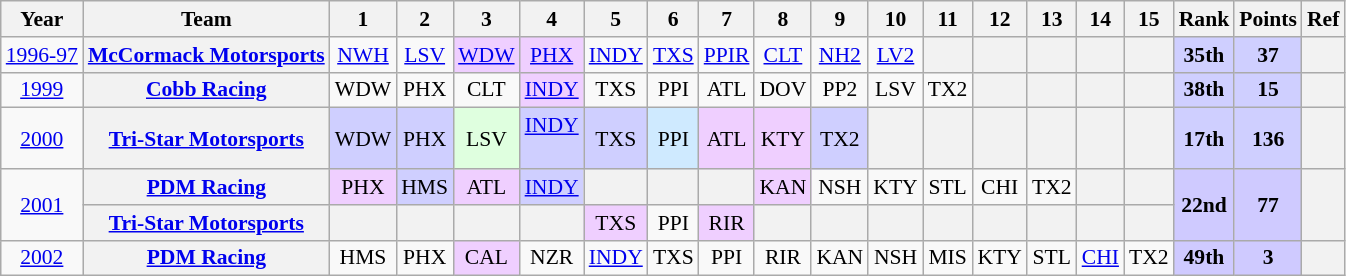<table class="wikitable" style="text-align:center; font-size:90%">
<tr>
<th>Year</th>
<th>Team</th>
<th>1</th>
<th>2</th>
<th>3</th>
<th>4</th>
<th>5</th>
<th>6</th>
<th>7</th>
<th>8</th>
<th>9</th>
<th>10</th>
<th>11</th>
<th>12</th>
<th>13</th>
<th>14</th>
<th>15</th>
<th>Rank</th>
<th>Points</th>
<th>Ref</th>
</tr>
<tr>
<td><a href='#'>1996-97</a></td>
<th><a href='#'>McCormack Motorsports</a></th>
<td><a href='#'>NWH</a></td>
<td><a href='#'>LSV</a></td>
<td style="background:#EFCFFF;"><a href='#'>WDW</a><br></td>
<td style="background:#EFCFFF;"><a href='#'>PHX</a><br></td>
<td><a href='#'>INDY</a></td>
<td><a href='#'>TXS</a></td>
<td><a href='#'>PPIR</a></td>
<td><a href='#'>CLT</a></td>
<td><a href='#'>NH2</a></td>
<td><a href='#'>LV2</a></td>
<th></th>
<th></th>
<th></th>
<th></th>
<th></th>
<td style="background:#CFCFFF;"><strong>35th</strong></td>
<td style="background:#CFCFFF;"><strong>37</strong></td>
<th></th>
</tr>
<tr>
<td><a href='#'>1999</a></td>
<th><a href='#'>Cobb Racing</a></th>
<td>WDW</td>
<td>PHX</td>
<td>CLT</td>
<td style="background:#EFCFFF;"><a href='#'>INDY</a><br></td>
<td>TXS</td>
<td>PPI</td>
<td>ATL</td>
<td>DOV</td>
<td>PP2</td>
<td>LSV</td>
<td>TX2</td>
<th></th>
<th></th>
<th></th>
<th></th>
<td style="background:#CFCFFF;"><strong>38th</strong></td>
<td style="background:#CFCFFF;"><strong>15</strong></td>
<th></th>
</tr>
<tr>
<td><a href='#'>2000</a></td>
<th><a href='#'>Tri-Star Motorsports</a></th>
<td style="background:#CFCFFF;">WDW<br></td>
<td style="background:#CFCFFF;">PHX<br></td>
<td style="background:#DFFFDF;">LSV<br></td>
<td style="background:#CFCFFF;"><a href='#'>INDY</a><br><br></td>
<td style="background:#CFCFFF;">TXS<br></td>
<td style="background:#CFEAFF;">PPI<br></td>
<td style="background:#EFCFFF;">ATL<br></td>
<td style="background:#EFCFFF;">KTY<br></td>
<td style="background:#CFCFFF;">TX2<br></td>
<th></th>
<th></th>
<th></th>
<th></th>
<th></th>
<th></th>
<td style="background:#CFCFFF;"><strong>17th</strong></td>
<td style="background:#CFCFFF;"><strong>136</strong></td>
<th></th>
</tr>
<tr>
<td rowspan=2><a href='#'>2001</a></td>
<th><a href='#'>PDM Racing</a></th>
<td style="background:#EFCFFF;">PHX<br></td>
<td style="background:#CFCFFF;">HMS<br></td>
<td style="background:#EFCFFF;">ATL<br></td>
<td style="background:#CFCFFF;"><a href='#'>INDY</a><br></td>
<th></th>
<th></th>
<th></th>
<td style="background:#EFCFFF;">KAN<br></td>
<td>NSH</td>
<td>KTY</td>
<td>STL</td>
<td>CHI</td>
<td>TX2</td>
<th></th>
<th></th>
<th rowspan=2 style="background:#CFCAFF;"><strong>22nd</strong></th>
<th rowspan=2 style="background:#CFCAFF;"><strong>77</strong></th>
<th rowspan=2></th>
</tr>
<tr>
<th><a href='#'>Tri-Star Motorsports</a></th>
<th></th>
<th></th>
<th></th>
<th></th>
<td style="background:#EFCFFF;">TXS<br></td>
<td>PPI</td>
<td style="background:#EFCFFF;">RIR<br></td>
<th></th>
<th></th>
<th></th>
<th></th>
<th></th>
<th></th>
<th></th>
<th></th>
</tr>
<tr>
<td><a href='#'>2002</a></td>
<th><a href='#'>PDM Racing</a></th>
<td>HMS</td>
<td>PHX</td>
<td style="background:#EFCFFF;">CAL<br></td>
<td>NZR</td>
<td><a href='#'>INDY</a></td>
<td>TXS</td>
<td>PPI</td>
<td>RIR</td>
<td>KAN</td>
<td>NSH</td>
<td>MIS</td>
<td>KTY</td>
<td>STL</td>
<td><a href='#'>CHI</a></td>
<td>TX2</td>
<td style="background:#CFCAFF;"><strong>49th</strong></td>
<td style="background:#CFCAFF;"><strong>3</strong></td>
<th></th>
</tr>
</table>
